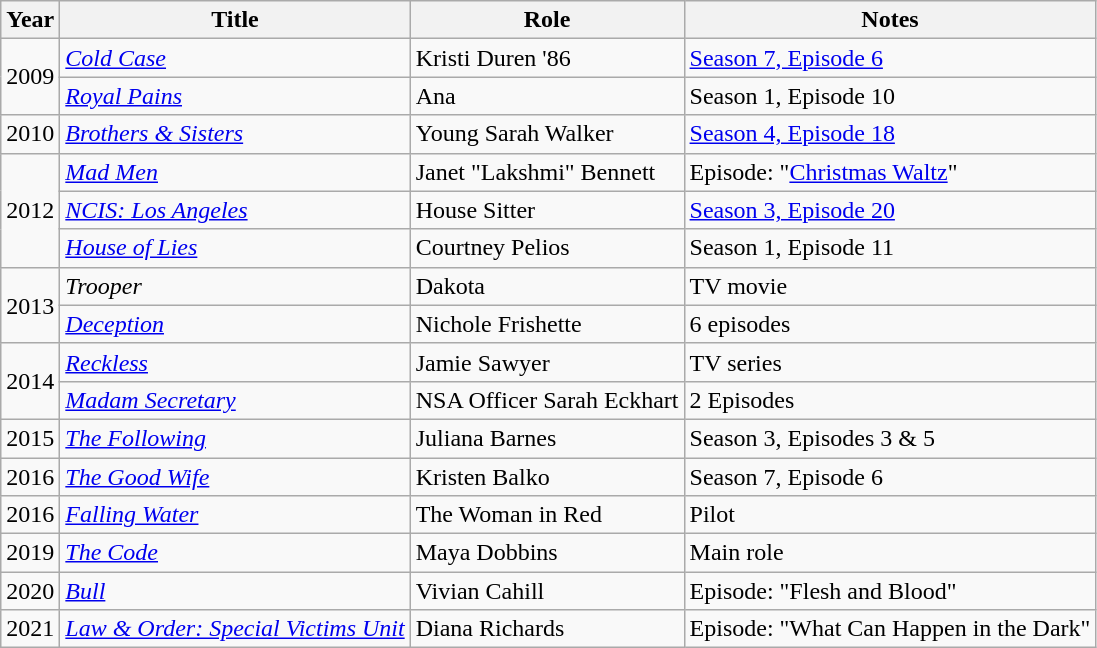<table class="wikitable sortable">
<tr>
<th>Year</th>
<th>Title</th>
<th>Role</th>
<th>Notes</th>
</tr>
<tr>
<td rowspan="2">2009</td>
<td><em><a href='#'>Cold Case</a></em></td>
<td>Kristi Duren '86</td>
<td><a href='#'>Season 7, Episode 6</a></td>
</tr>
<tr>
<td><em><a href='#'>Royal Pains</a></em></td>
<td>Ana</td>
<td>Season 1, Episode 10</td>
</tr>
<tr>
<td>2010</td>
<td><em><a href='#'>Brothers & Sisters</a></em></td>
<td>Young Sarah Walker</td>
<td><a href='#'>Season 4, Episode 18</a></td>
</tr>
<tr>
<td rowspan="3">2012</td>
<td><em><a href='#'>Mad Men</a></em></td>
<td>Janet "Lakshmi" Bennett</td>
<td>Episode: "<a href='#'>Christmas Waltz</a>"</td>
</tr>
<tr>
<td><em><a href='#'>NCIS: Los Angeles</a></em></td>
<td>House Sitter</td>
<td><a href='#'>Season 3, Episode 20</a></td>
</tr>
<tr>
<td><em><a href='#'>House of Lies</a></em></td>
<td>Courtney Pelios</td>
<td>Season 1, Episode 11</td>
</tr>
<tr>
<td rowspan="2">2013</td>
<td><em>Trooper</em></td>
<td>Dakota</td>
<td>TV movie</td>
</tr>
<tr>
<td><em><a href='#'>Deception</a></em></td>
<td>Nichole Frishette</td>
<td>6 episodes</td>
</tr>
<tr>
<td rowspan="2">2014</td>
<td><em><a href='#'>Reckless</a></em></td>
<td>Jamie Sawyer</td>
<td>TV series</td>
</tr>
<tr>
<td><em><a href='#'>Madam Secretary</a></em></td>
<td>NSA Officer Sarah Eckhart</td>
<td>2 Episodes</td>
</tr>
<tr>
<td>2015</td>
<td><em><a href='#'>The Following</a></em></td>
<td>Juliana Barnes</td>
<td>Season 3, Episodes 3 & 5</td>
</tr>
<tr>
<td>2016</td>
<td><em><a href='#'>The Good Wife</a></em></td>
<td>Kristen Balko</td>
<td>Season 7, Episode 6</td>
</tr>
<tr>
<td>2016</td>
<td><em><a href='#'>Falling Water</a></em></td>
<td>The Woman in Red</td>
<td>Pilot</td>
</tr>
<tr>
<td>2019</td>
<td><em><a href='#'>The Code</a></em></td>
<td>Maya Dobbins</td>
<td>Main role</td>
</tr>
<tr>
<td>2020</td>
<td><em><a href='#'>Bull</a></em></td>
<td>Vivian Cahill</td>
<td>Episode: "Flesh and Blood"</td>
</tr>
<tr>
<td>2021</td>
<td><em><a href='#'>Law & Order: Special Victims Unit</a></em></td>
<td>Diana Richards</td>
<td>Episode: "What Can Happen in the Dark"</td>
</tr>
</table>
